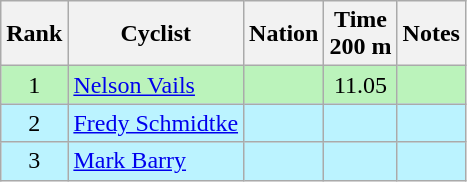<table class="wikitable sortable" style="text-align:center">
<tr>
<th>Rank</th>
<th>Cyclist</th>
<th>Nation</th>
<th>Time<br>200 m</th>
<th>Notes</th>
</tr>
<tr bgcolor=bbf3bb>
<td>1</td>
<td align=left><a href='#'>Nelson Vails</a></td>
<td align=left></td>
<td>11.05</td>
<td></td>
</tr>
<tr bgcolor=bbf3ff>
<td>2</td>
<td align=left><a href='#'>Fredy Schmidtke</a></td>
<td align=left></td>
<td></td>
<td></td>
</tr>
<tr bgcolor=bbf3ff>
<td>3</td>
<td align=left><a href='#'>Mark Barry</a></td>
<td align=left></td>
<td></td>
<td></td>
</tr>
</table>
